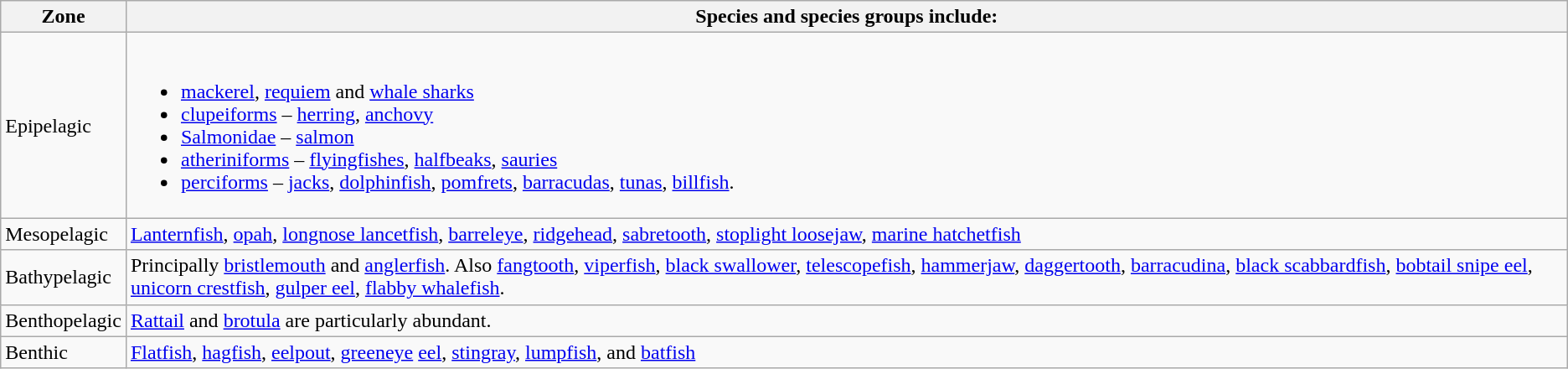<table class="wikitable">
<tr>
<th>Zone</th>
<th>Species and species groups include:</th>
</tr>
<tr>
<td>Epipelagic</td>
<td><br><ul><li><a href='#'>mackerel</a>, <a href='#'>requiem</a> and <a href='#'>whale sharks</a></li><li><a href='#'>clupeiforms</a> – <a href='#'>herring</a>, <a href='#'>anchovy</a></li><li><a href='#'>Salmonidae</a> – <a href='#'>salmon</a></li><li><a href='#'>atheriniforms</a> – <a href='#'>flyingfishes</a>, <a href='#'>halfbeaks</a>, <a href='#'>sauries</a></li><li><a href='#'>perciforms</a> – <a href='#'>jacks</a>, <a href='#'>dolphinfish</a>, <a href='#'>pomfrets</a>, <a href='#'>barracudas</a>, <a href='#'>tunas</a>, <a href='#'>billfish</a>.</li></ul></td>
</tr>
<tr>
<td>Mesopelagic</td>
<td><a href='#'>Lanternfish</a>, <a href='#'>opah</a>, <a href='#'>longnose lancetfish</a>, <a href='#'>barreleye</a>, <a href='#'>ridgehead</a>, <a href='#'>sabretooth</a>, <a href='#'>stoplight loosejaw</a>, <a href='#'>marine hatchetfish</a></td>
</tr>
<tr>
<td>Bathypelagic</td>
<td>Principally <a href='#'>bristlemouth</a> and <a href='#'>anglerfish</a>. Also <a href='#'>fangtooth</a>, <a href='#'>viperfish</a>, <a href='#'>black swallower</a>, <a href='#'>telescopefish</a>, <a href='#'>hammerjaw</a>, <a href='#'>daggertooth</a>, <a href='#'>barracudina</a>, <a href='#'>black scabbardfish</a>, <a href='#'>bobtail snipe eel</a>, <a href='#'>unicorn crestfish</a>, <a href='#'>gulper eel</a>, <a href='#'>flabby whalefish</a>.</td>
</tr>
<tr>
<td>Benthopelagic</td>
<td><a href='#'>Rattail</a> and <a href='#'>brotula</a> are particularly abundant.</td>
</tr>
<tr>
<td>Benthic</td>
<td><a href='#'>Flatfish</a>, <a href='#'>hagfish</a>, <a href='#'>eelpout</a>, <a href='#'>greeneye</a> <a href='#'>eel</a>, <a href='#'>stingray</a>, <a href='#'>lumpfish</a>, and <a href='#'>batfish</a></td>
</tr>
</table>
